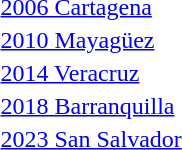<table>
<tr>
<td><a href='#'>2006 Cartagena</a><br></td>
<td></td>
<td></td>
<td></td>
</tr>
<tr>
<td><a href='#'>2010 Mayagüez</a><br></td>
<td></td>
<td></td>
<td></td>
</tr>
<tr>
<td><a href='#'>2014 Veracruz</a><br></td>
<td></td>
<td></td>
<td></td>
</tr>
<tr>
<td><a href='#'>2018 Barranquilla</a><br></td>
<td></td>
<td></td>
<td></td>
</tr>
<tr>
<td><a href='#'>2023 San Salvador</a><br></td>
<td></td>
<td></td>
<td></td>
</tr>
<tr>
</tr>
</table>
